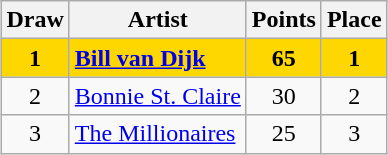<table class="sortable wikitable" style="margin: 1em auto 1em auto; text-align:center">
<tr>
<th>Draw</th>
<th>Artist</th>
<th>Points</th>
<th>Place</th>
</tr>
<tr style="font-weight:bold; background:gold;">
<td>1</td>
<td align="left"><a href='#'>Bill van Dijk</a></td>
<td>65</td>
<td>1</td>
</tr>
<tr>
<td>2</td>
<td align="left"><a href='#'>Bonnie St. Claire</a></td>
<td>30</td>
<td>2</td>
</tr>
<tr>
<td>3</td>
<td align="left"><a href='#'>The Millionaires</a></td>
<td>25</td>
<td>3</td>
</tr>
</table>
